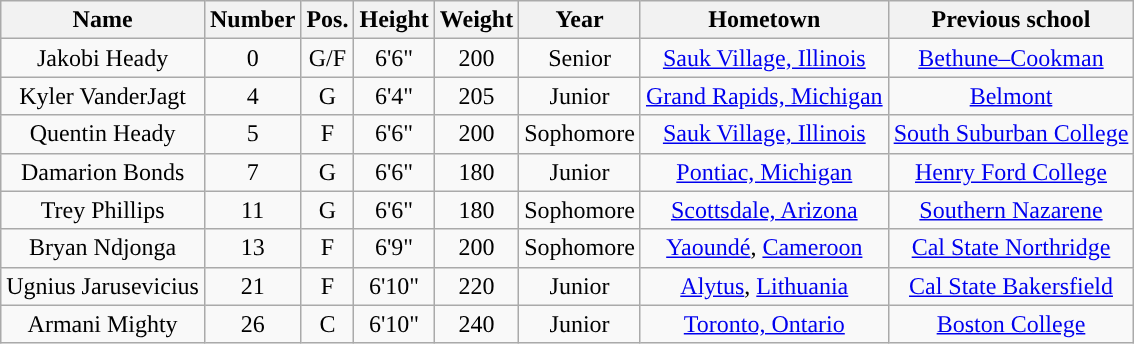<table class="wikitable sortable" style="text-align:center">
<tr align=center>
<th>Name</th>
<th>Number</th>
<th>Pos.</th>
<th>Height</th>
<th>Weight</th>
<th>Year</th>
<th>Hometown</th>
<th class="unsortable">Previous school</th>
</tr>
<tr>
<td>Jakobi Heady</td>
<td>0</td>
<td>G/F</td>
<td>6'6"</td>
<td>200</td>
<td>Senior</td>
<td><a href='#'>Sauk Village, Illinois</a></td>
<td><a href='#'>Bethune–Cookman</a></td>
</tr>
<tr>
<td>Kyler VanderJagt</td>
<td>4</td>
<td>G</td>
<td>6'4"</td>
<td>205</td>
<td>Junior</td>
<td><a href='#'>Grand Rapids, Michigan</a></td>
<td><a href='#'>Belmont</a></td>
</tr>
<tr>
<td>Quentin Heady</td>
<td>5</td>
<td>F</td>
<td>6'6"</td>
<td>200</td>
<td>Sophomore</td>
<td><a href='#'>Sauk Village, Illinois</a></td>
<td><a href='#'>South Suburban College</a></td>
</tr>
<tr>
<td>Damarion Bonds</td>
<td>7</td>
<td>G</td>
<td>6'6"</td>
<td>180</td>
<td>Junior</td>
<td><a href='#'>Pontiac, Michigan</a></td>
<td><a href='#'>Henry Ford College</a></td>
</tr>
<tr>
<td>Trey Phillips</td>
<td>11</td>
<td>G</td>
<td>6'6"</td>
<td>180</td>
<td>Sophomore</td>
<td><a href='#'>Scottsdale, Arizona</a></td>
<td><a href='#'>Southern Nazarene</a></td>
</tr>
<tr>
<td>Bryan Ndjonga</td>
<td>13</td>
<td>F</td>
<td>6'9"</td>
<td>200</td>
<td>Sophomore</td>
<td><a href='#'>Yaoundé</a>, <a href='#'>Cameroon</a></td>
<td><a href='#'>Cal State Northridge</a></td>
</tr>
<tr>
<td>Ugnius Jarusevicius</td>
<td>21</td>
<td>F</td>
<td>6'10"</td>
<td>220</td>
<td>Junior</td>
<td><a href='#'>Alytus</a>, <a href='#'>Lithuania</a></td>
<td><a href='#'>Cal State Bakersfield</a></td>
</tr>
<tr>
<td>Armani Mighty</td>
<td>26</td>
<td>C</td>
<td>6'10"</td>
<td>240</td>
<td>Junior</td>
<td><a href='#'>Toronto, Ontario</a></td>
<td><a href='#'>Boston College</a></td>
</tr>
</table>
